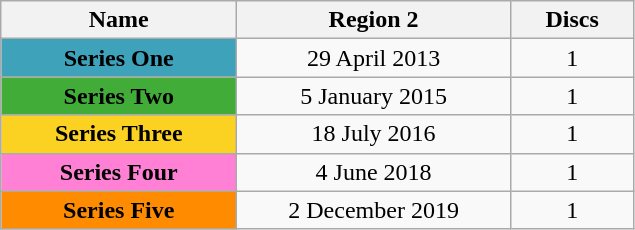<table class="wikitable" style="width:Auto;">
<tr>
<th style="width: 150px;">Name</th>
<th style="width: 175px;">Region 2</th>
<th style="width: 75px;">Discs</th>
</tr>
<tr style="text-align:center;">
<td style="background:#3EA2BB; height:10px;"><strong>Series One</strong></td>
<td>29 April 2013</td>
<td>1</td>
</tr>
<tr style="text-align:center;">
<td style="background:#42AC39; height:10px;"><strong>Series Two</strong></td>
<td>5 January 2015</td>
<td>1</td>
</tr>
<tr style="text-align:center;">
<td style="background:#FCD222; height:10px;"><strong>Series Three</strong></td>
<td>18 July 2016</td>
<td>1</td>
</tr>
<tr style="text-align:center;">
<td style="background:#FF80D5; height:10px;"><strong>Series Four</strong></td>
<td>4 June 2018</td>
<td>1</td>
</tr>
<tr style="text-align:center;">
<td style="background:#FF8C00; height:10px;"><strong>Series Five</strong></td>
<td>2 December 2019</td>
<td>1</td>
</tr>
</table>
